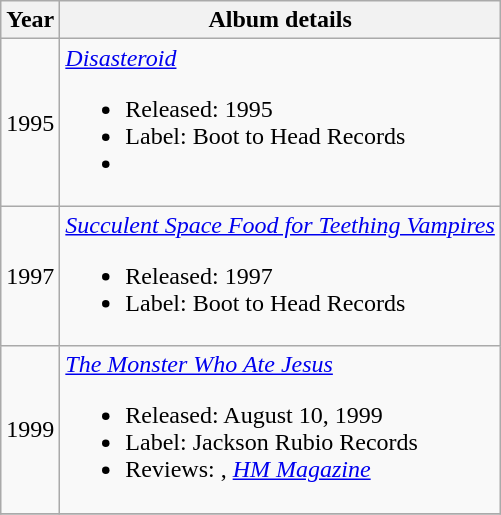<table class="wikitable">
<tr>
<th>Year</th>
<th>Album details</th>
</tr>
<tr>
<td align="center">1995</td>
<td><em><a href='#'>Disasteroid</a></em><br><ul><li>Released: 1995</li><li>Label: Boot to Head Records</li><li></li></ul></td>
</tr>
<tr>
<td align="center">1997</td>
<td><em><a href='#'>Succulent Space Food for Teething Vampires</a></em><br><ul><li>Released: 1997</li><li>Label: Boot to Head Records</li></ul></td>
</tr>
<tr>
<td align="center">1999</td>
<td><em><a href='#'>The Monster Who Ate Jesus</a></em><br><ul><li>Released: August 10, 1999</li><li>Label: Jackson Rubio Records</li><li>Reviews: , <em><a href='#'>HM Magazine</a></em></li></ul></td>
</tr>
<tr>
</tr>
</table>
